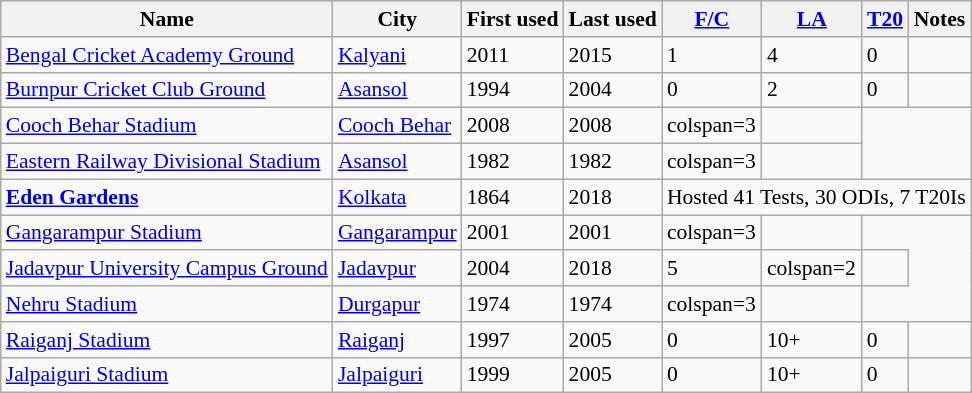<table class="wikitable sortable collapsible static-row-numbers" style="font-size: 90%">
<tr>
<th>Name</th>
<th>City</th>
<th>First used</th>
<th>Last used</th>
<th><a href='#'>F/C</a></th>
<th><a href='#'>LA</a></th>
<th><a href='#'>T20</a></th>
<th>Notes</th>
</tr>
<tr>
<td><a href='#'>Bengal Cricket Academy Ground</a></td>
<td><a href='#'>Kalyani</a></td>
<td>2011</td>
<td>2015</td>
<td>1</td>
<td>4</td>
<td>0</td>
<td></td>
</tr>
<tr>
<td><a href='#'>Burnpur Cricket Club Ground</a></td>
<td><a href='#'>Asansol</a></td>
<td>1994</td>
<td>2004</td>
<td>0</td>
<td>2</td>
<td>0</td>
<td></td>
</tr>
<tr>
<td><a href='#'>Cooch Behar Stadium</a></td>
<td><a href='#'>Cooch Behar</a></td>
<td>2008</td>
<td>2008</td>
<td>colspan=3 </td>
<td></td>
</tr>
<tr>
<td><a href='#'>Eastern Railway Divisional Stadium</a></td>
<td><a href='#'>Asansol</a></td>
<td>1982</td>
<td>1982</td>
<td>colspan=3 </td>
<td></td>
</tr>
<tr>
<td><strong><a href='#'>Eden Gardens</a></strong></td>
<td><a href='#'>Kolkata</a></td>
<td>1864</td>
<td>2018</td>
<td colspan=5>Hosted 41 Tests, 30 ODIs, 7 T20Is</td>
</tr>
<tr>
<td><a href='#'>Gangarampur Stadium</a></td>
<td><a href='#'>Gangarampur</a></td>
<td>2001</td>
<td>2001</td>
<td>colspan=3 </td>
<td></td>
</tr>
<tr>
<td><a href='#'>Jadavpur University Campus Ground</a></td>
<td><a href='#'>Jadavpur</a></td>
<td>2004</td>
<td>2018</td>
<td>5</td>
<td>colspan=2 </td>
<td></td>
</tr>
<tr>
<td><a href='#'>Nehru Stadium</a></td>
<td><a href='#'>Durgapur</a></td>
<td>1974</td>
<td>1974</td>
<td>colspan=3 </td>
<td></td>
</tr>
<tr>
<td><a href='#'>Raiganj Stadium</a></td>
<td><a href='#'>Raiganj</a></td>
<td>1997</td>
<td>2005</td>
<td>0</td>
<td>10+</td>
<td>0</td>
<td></td>
</tr>
<tr>
<td><a href='#'>Jalpaiguri Stadium</a></td>
<td><a href='#'>Jalpaiguri</a></td>
<td>1999</td>
<td>2005</td>
<td>0</td>
<td>10+</td>
<td>0</td>
<td></td>
</tr>
</table>
